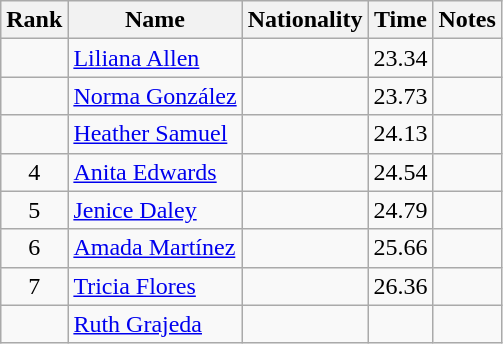<table class="wikitable sortable" style="text-align:center">
<tr>
<th>Rank</th>
<th>Name</th>
<th>Nationality</th>
<th>Time</th>
<th>Notes</th>
</tr>
<tr>
<td></td>
<td align=left><a href='#'>Liliana Allen</a></td>
<td align=left></td>
<td>23.34</td>
<td></td>
</tr>
<tr>
<td></td>
<td align=left><a href='#'>Norma González</a></td>
<td align=left></td>
<td>23.73</td>
<td></td>
</tr>
<tr>
<td></td>
<td align=left><a href='#'>Heather Samuel</a></td>
<td align=left></td>
<td>24.13</td>
<td></td>
</tr>
<tr>
<td>4</td>
<td align=left><a href='#'>Anita Edwards</a></td>
<td align=left></td>
<td>24.54</td>
<td></td>
</tr>
<tr>
<td>5</td>
<td align=left><a href='#'>Jenice Daley</a></td>
<td align=left></td>
<td>24.79</td>
<td></td>
</tr>
<tr>
<td>6</td>
<td align=left><a href='#'>Amada Martínez</a></td>
<td align=left></td>
<td>25.66</td>
<td></td>
</tr>
<tr>
<td>7</td>
<td align=left><a href='#'>Tricia Flores</a></td>
<td align=left></td>
<td>26.36</td>
<td></td>
</tr>
<tr>
<td></td>
<td align=left><a href='#'>Ruth Grajeda</a></td>
<td align=left></td>
<td></td>
<td></td>
</tr>
</table>
